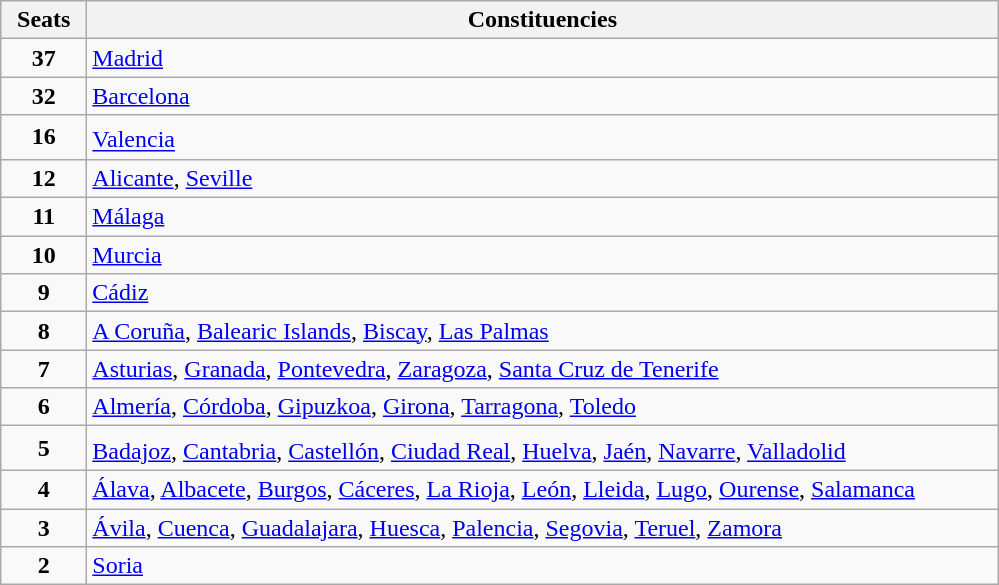<table class="wikitable" style="text-align:left;">
<tr>
<th width="50">Seats</th>
<th width="600">Constituencies</th>
</tr>
<tr>
<td align="center"><strong>37</strong></td>
<td><a href='#'>Madrid</a></td>
</tr>
<tr>
<td align="center"><strong>32</strong></td>
<td><a href='#'>Barcelona</a></td>
</tr>
<tr>
<td align="center"><strong>16</strong></td>
<td><a href='#'>Valencia</a><sup></sup></td>
</tr>
<tr>
<td align="center"><strong>12</strong></td>
<td><a href='#'>Alicante</a>, <a href='#'>Seville</a></td>
</tr>
<tr>
<td align="center"><strong>11</strong></td>
<td><a href='#'>Málaga</a></td>
</tr>
<tr>
<td align="center"><strong>10</strong></td>
<td><a href='#'>Murcia</a></td>
</tr>
<tr>
<td align="center"><strong>9</strong></td>
<td><a href='#'>Cádiz</a></td>
</tr>
<tr>
<td align="center"><strong>8</strong></td>
<td><a href='#'>A Coruña</a>, <a href='#'>Balearic Islands</a>, <a href='#'>Biscay</a>, <a href='#'>Las Palmas</a></td>
</tr>
<tr>
<td align="center"><strong>7</strong></td>
<td><a href='#'>Asturias</a>, <a href='#'>Granada</a>, <a href='#'>Pontevedra</a>, <a href='#'>Zaragoza</a>, <a href='#'>Santa Cruz de Tenerife</a></td>
</tr>
<tr>
<td align="center"><strong>6</strong></td>
<td><a href='#'>Almería</a>, <a href='#'>Córdoba</a>, <a href='#'>Gipuzkoa</a>, <a href='#'>Girona</a>, <a href='#'>Tarragona</a>, <a href='#'>Toledo</a></td>
</tr>
<tr>
<td align="center"><strong>5</strong></td>
<td><a href='#'>Badajoz</a><sup></sup>, <a href='#'>Cantabria</a>, <a href='#'>Castellón</a>, <a href='#'>Ciudad Real</a>, <a href='#'>Huelva</a>, <a href='#'>Jaén</a>, <a href='#'>Navarre</a>, <a href='#'>Valladolid</a></td>
</tr>
<tr>
<td align="center"><strong>4</strong></td>
<td><a href='#'>Álava</a>, <a href='#'>Albacete</a>, <a href='#'>Burgos</a>, <a href='#'>Cáceres</a>, <a href='#'>La Rioja</a>, <a href='#'>León</a>, <a href='#'>Lleida</a>, <a href='#'>Lugo</a>, <a href='#'>Ourense</a>, <a href='#'>Salamanca</a></td>
</tr>
<tr>
<td align="center"><strong>3</strong></td>
<td><a href='#'>Ávila</a>, <a href='#'>Cuenca</a>, <a href='#'>Guadalajara</a>, <a href='#'>Huesca</a>, <a href='#'>Palencia</a>, <a href='#'>Segovia</a>, <a href='#'>Teruel</a>, <a href='#'>Zamora</a></td>
</tr>
<tr>
<td align="center"><strong>2</strong></td>
<td><a href='#'>Soria</a></td>
</tr>
</table>
